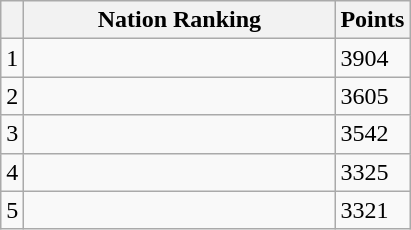<table class="wikitable col3right">
<tr>
<th></th>
<th style="width:200px; white-space:nowrap;">Nation Ranking</th>
<th style="width:20px;">Points</th>
</tr>
<tr>
<td>1</td>
<td></td>
<td>3904</td>
</tr>
<tr>
<td>2</td>
<td></td>
<td>3605</td>
</tr>
<tr>
<td>3</td>
<td></td>
<td>3542</td>
</tr>
<tr>
<td>4</td>
<td></td>
<td>3325</td>
</tr>
<tr>
<td>5</td>
<td></td>
<td>3321</td>
</tr>
</table>
